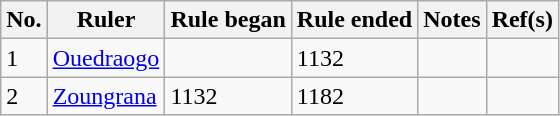<table class="wikitable">
<tr align=center>
<th>No.</th>
<th>Ruler</th>
<th>Rule began</th>
<th>Rule ended</th>
<th>Notes</th>
<th>Ref(s)</th>
</tr>
<tr>
<td>1</td>
<td><a href='#'>Ouedraogo</a></td>
<td></td>
<td>1132</td>
<td></td>
<td></td>
</tr>
<tr>
<td>2</td>
<td><a href='#'>Zoungrana</a></td>
<td>1132</td>
<td>1182</td>
<td></td>
<td></td>
</tr>
</table>
